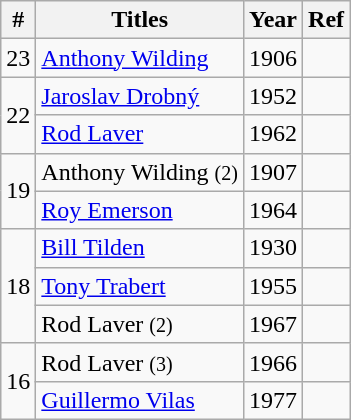<table class=wikitable style="display:inline-table;">
<tr>
<th>#</th>
<th>Titles</th>
<th>Year</th>
<th>Ref</th>
</tr>
<tr>
<td>23</td>
<td> <a href='#'>Anthony Wilding</a></td>
<td>1906</td>
<td></td>
</tr>
<tr>
<td rowspan="2">22</td>
<td> <a href='#'>Jaroslav Drobný</a></td>
<td>1952</td>
<td></td>
</tr>
<tr>
<td> <a href='#'>Rod Laver</a></td>
<td>1962</td>
<td></td>
</tr>
<tr>
<td rowspan="2">19</td>
<td> Anthony Wilding <small>(2)</small></td>
<td>1907</td>
<td></td>
</tr>
<tr>
<td> <a href='#'>Roy Emerson</a></td>
<td>1964</td>
<td></td>
</tr>
<tr>
<td rowspan="3">18</td>
<td> <a href='#'>Bill Tilden</a></td>
<td>1930</td>
<td></td>
</tr>
<tr>
<td> <a href='#'>Tony Trabert</a></td>
<td>1955</td>
<td></td>
</tr>
<tr>
<td> Rod Laver <small>(2)</small></td>
<td>1967</td>
<td></td>
</tr>
<tr>
<td rowspan="2">16</td>
<td> Rod Laver <small>(3)</small></td>
<td>1966</td>
<td></td>
</tr>
<tr>
<td> <a href='#'>Guillermo Vilas</a></td>
<td>1977</td>
</tr>
</table>
